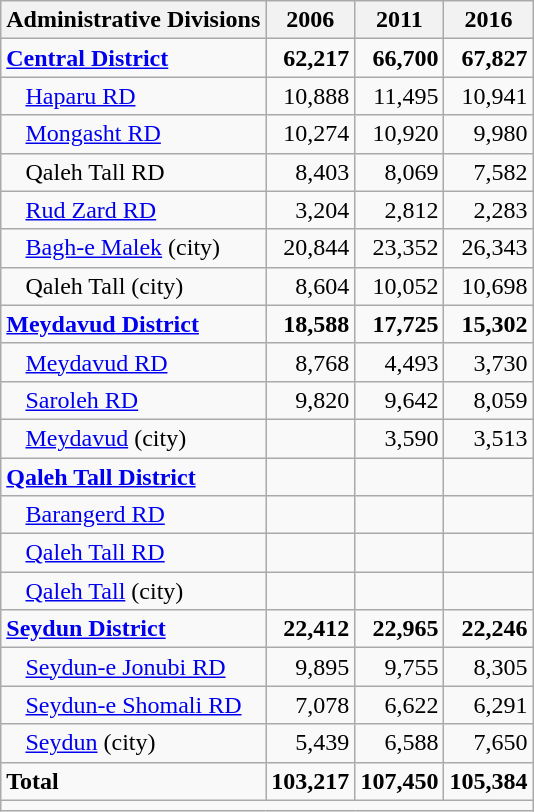<table class="wikitable">
<tr>
<th>Administrative Divisions</th>
<th>2006</th>
<th>2011</th>
<th>2016</th>
</tr>
<tr>
<td><strong><a href='#'>Central District</a></strong></td>
<td style="text-align: right;"><strong>62,217</strong></td>
<td style="text-align: right;"><strong>66,700</strong></td>
<td style="text-align: right;"><strong>67,827</strong></td>
</tr>
<tr>
<td style="padding-left: 1em;"><a href='#'>Haparu RD</a></td>
<td style="text-align: right;">10,888</td>
<td style="text-align: right;">11,495</td>
<td style="text-align: right;">10,941</td>
</tr>
<tr>
<td style="padding-left: 1em;"><a href='#'>Mongasht RD</a></td>
<td style="text-align: right;">10,274</td>
<td style="text-align: right;">10,920</td>
<td style="text-align: right;">9,980</td>
</tr>
<tr>
<td style="padding-left: 1em;">Qaleh Tall RD</td>
<td style="text-align: right;">8,403</td>
<td style="text-align: right;">8,069</td>
<td style="text-align: right;">7,582</td>
</tr>
<tr>
<td style="padding-left: 1em;"><a href='#'>Rud Zard RD</a></td>
<td style="text-align: right;">3,204</td>
<td style="text-align: right;">2,812</td>
<td style="text-align: right;">2,283</td>
</tr>
<tr>
<td style="padding-left: 1em;"><a href='#'>Bagh-e Malek</a> (city)</td>
<td style="text-align: right;">20,844</td>
<td style="text-align: right;">23,352</td>
<td style="text-align: right;">26,343</td>
</tr>
<tr>
<td style="padding-left: 1em;">Qaleh Tall (city)</td>
<td style="text-align: right;">8,604</td>
<td style="text-align: right;">10,052</td>
<td style="text-align: right;">10,698</td>
</tr>
<tr>
<td><strong><a href='#'>Meydavud District</a></strong></td>
<td style="text-align: right;"><strong>18,588</strong></td>
<td style="text-align: right;"><strong>17,725</strong></td>
<td style="text-align: right;"><strong>15,302</strong></td>
</tr>
<tr>
<td style="padding-left: 1em;"><a href='#'>Meydavud RD</a></td>
<td style="text-align: right;">8,768</td>
<td style="text-align: right;">4,493</td>
<td style="text-align: right;">3,730</td>
</tr>
<tr>
<td style="padding-left: 1em;"><a href='#'>Saroleh RD</a></td>
<td style="text-align: right;">9,820</td>
<td style="text-align: right;">9,642</td>
<td style="text-align: right;">8,059</td>
</tr>
<tr>
<td style="padding-left: 1em;"><a href='#'>Meydavud</a> (city)</td>
<td style="text-align: right;"></td>
<td style="text-align: right;">3,590</td>
<td style="text-align: right;">3,513</td>
</tr>
<tr>
<td><strong><a href='#'>Qaleh Tall District</a></strong></td>
<td style="text-align: right;"></td>
<td style="text-align: right;"></td>
<td style="text-align: right;"></td>
</tr>
<tr>
<td style="padding-left: 1em;"><a href='#'>Barangerd RD</a></td>
<td style="text-align: right;"></td>
<td style="text-align: right;"></td>
<td style="text-align: right;"></td>
</tr>
<tr>
<td style="padding-left: 1em;"><a href='#'>Qaleh Tall RD</a></td>
<td style="text-align: right;"></td>
<td style="text-align: right;"></td>
<td style="text-align: right;"></td>
</tr>
<tr>
<td style="padding-left: 1em;"><a href='#'>Qaleh Tall</a> (city)</td>
<td style="text-align: right;"></td>
<td style="text-align: right;"></td>
<td style="text-align: right;"></td>
</tr>
<tr>
<td><strong><a href='#'>Seydun District</a></strong></td>
<td style="text-align: right;"><strong>22,412</strong></td>
<td style="text-align: right;"><strong>22,965</strong></td>
<td style="text-align: right;"><strong>22,246</strong></td>
</tr>
<tr>
<td style="padding-left: 1em;"><a href='#'>Seydun-e Jonubi RD</a></td>
<td style="text-align: right;">9,895</td>
<td style="text-align: right;">9,755</td>
<td style="text-align: right;">8,305</td>
</tr>
<tr>
<td style="padding-left: 1em;"><a href='#'>Seydun-e Shomali RD</a></td>
<td style="text-align: right;">7,078</td>
<td style="text-align: right;">6,622</td>
<td style="text-align: right;">6,291</td>
</tr>
<tr>
<td style="padding-left: 1em;"><a href='#'>Seydun</a> (city)</td>
<td style="text-align: right;">5,439</td>
<td style="text-align: right;">6,588</td>
<td style="text-align: right;">7,650</td>
</tr>
<tr>
<td><strong>Total</strong></td>
<td style="text-align: right;"><strong>103,217</strong></td>
<td style="text-align: right;"><strong>107,450</strong></td>
<td style="text-align: right;"><strong>105,384</strong></td>
</tr>
<tr>
<td colspan=4></td>
</tr>
</table>
